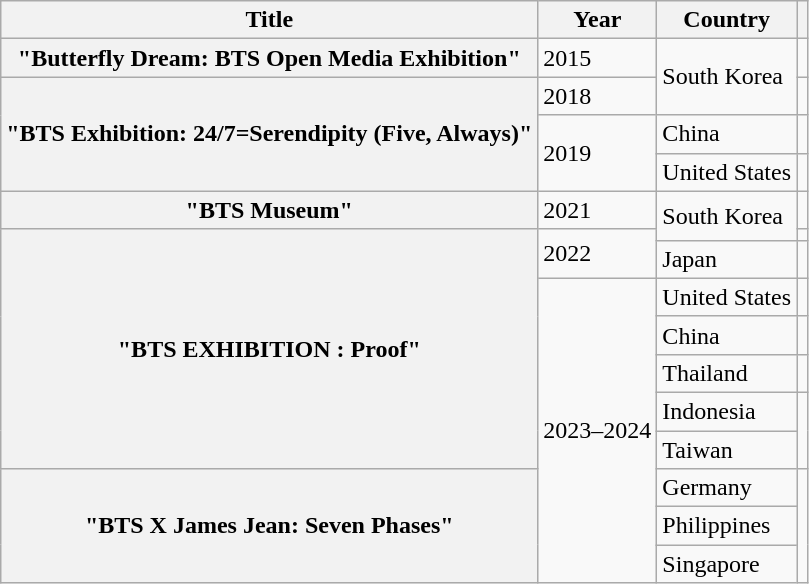<table class="wikitable sortable plainrowheaders" style="text-align:left;">
<tr>
<th scope="col">Title</th>
<th scope="col">Year</th>
<th scope="col">Country</th>
<th scope="col"></th>
</tr>
<tr>
<th scope="row">"Butterfly Dream: BTS Open Media Exhibition"</th>
<td>2015</td>
<td rowspan="2">South Korea</td>
<td style="text-align:center"></td>
</tr>
<tr>
<th scope="row" rowspan="3">"BTS Exhibition: 24/7=Serendipity (Five, Always)"</th>
<td>2018</td>
<td style="text-align:center"></td>
</tr>
<tr>
<td rowspan="2">2019</td>
<td>China</td>
<td style="text-align:center"></td>
</tr>
<tr>
<td>United States</td>
<td style="text-align:center"></td>
</tr>
<tr>
<th scope="row">"BTS Museum"</th>
<td>2021</td>
<td rowspan="2">South Korea</td>
<td style="text-align:center"></td>
</tr>
<tr>
<th rowspan="7" scope="row">"BTS EXHIBITION : Proof"</th>
<td rowspan="2">2022</td>
<td style="text-align:center"></td>
</tr>
<tr>
<td>Japan</td>
<td style="text-align:center"></td>
</tr>
<tr>
<td rowspan="8">2023–2024</td>
<td>United States</td>
<td style="text-align:center"></td>
</tr>
<tr>
<td>China</td>
<td style="text-align:center"></td>
</tr>
<tr>
<td>Thailand</td>
<td style="text-align:center"></td>
</tr>
<tr>
<td>Indonesia</td>
<td rowspan="2" style="text-align:center"></td>
</tr>
<tr>
<td>Taiwan</td>
</tr>
<tr>
<th rowspan="3" scope="row">"BTS X James Jean: Seven Phases"</th>
<td>Germany</td>
<td rowspan="3" style="text-align:center"></td>
</tr>
<tr>
<td>Philippines</td>
</tr>
<tr>
<td>Singapore</td>
</tr>
</table>
